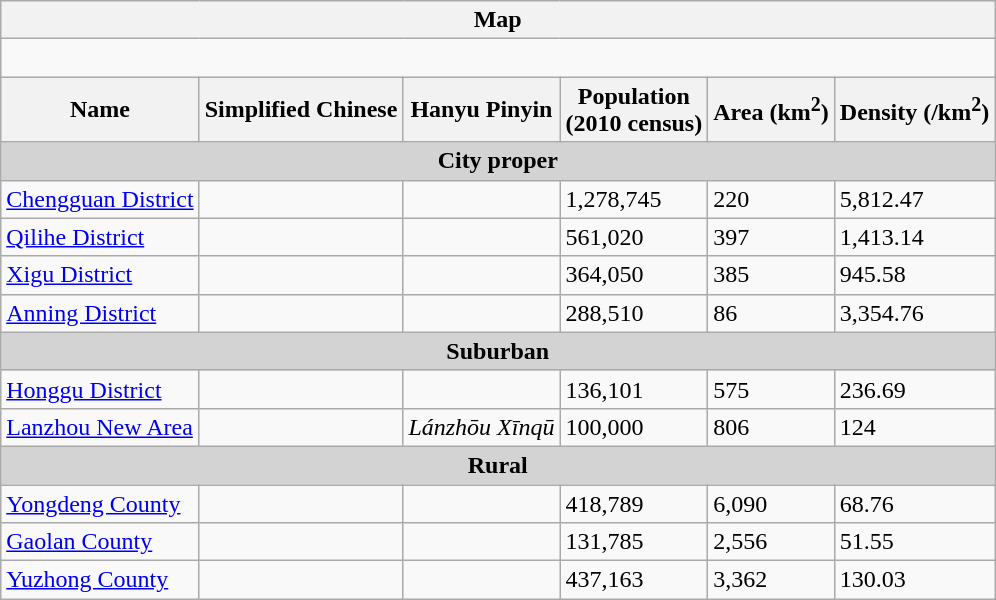<table class="wikitable">
<tr>
<th colspan="6">Map</th>
</tr>
<tr>
<td colspan="6"><br>








</td>
</tr>
<tr>
<th>Name</th>
<th>Simplified Chinese</th>
<th>Hanyu Pinyin</th>
<th>Population<br>(2010 census)</th>
<th>Area (km<sup>2</sup>)</th>
<th>Density (/km<sup>2</sup>)</th>
</tr>
<tr>
<td colspan="6" align="center" bgcolor="#D3D3D3"><strong>City proper</strong></td>
</tr>
<tr>
<td><a href='#'>Chengguan District</a></td>
<td></td>
<td></td>
<td>1,278,745</td>
<td>220</td>
<td>5,812.47</td>
</tr>
<tr>
<td><a href='#'>Qilihe District</a></td>
<td></td>
<td></td>
<td>561,020</td>
<td>397</td>
<td>1,413.14</td>
</tr>
<tr>
<td><a href='#'>Xigu District</a></td>
<td></td>
<td></td>
<td>364,050</td>
<td>385</td>
<td>945.58</td>
</tr>
<tr>
<td><a href='#'>Anning District</a></td>
<td></td>
<td></td>
<td>288,510</td>
<td>86</td>
<td>3,354.76</td>
</tr>
<tr>
<td colspan="6" align="center" bgcolor="#D3D3D3"><strong>Suburban</strong></td>
</tr>
<tr>
<td><a href='#'>Honggu District</a></td>
<td></td>
<td></td>
<td>136,101</td>
<td>575</td>
<td>236.69</td>
</tr>
<tr>
<td><a href='#'>Lanzhou New Area</a></td>
<td></td>
<td><em>Lánzhōu Xīnqū</em></td>
<td>100,000</td>
<td>806</td>
<td>124</td>
</tr>
<tr>
<td colspan="6" align="center" bgcolor="#D3D3D3"><strong>Rural</strong></td>
</tr>
<tr>
<td><a href='#'>Yongdeng County</a></td>
<td></td>
<td></td>
<td>418,789</td>
<td>6,090</td>
<td>68.76</td>
</tr>
<tr>
<td><a href='#'>Gaolan County</a></td>
<td></td>
<td></td>
<td>131,785</td>
<td>2,556</td>
<td>51.55</td>
</tr>
<tr>
<td><a href='#'>Yuzhong County</a></td>
<td></td>
<td></td>
<td>437,163</td>
<td>3,362</td>
<td>130.03</td>
</tr>
</table>
